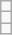<table class="wikitable">
<tr>
<td></td>
</tr>
<tr>
<td></td>
</tr>
<tr>
<td></td>
</tr>
</table>
